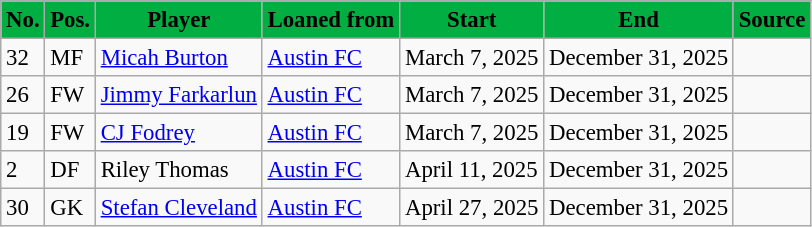<table class="wikitable sortable" style="text-align:center; font-size:95%; text-align:left;">
<tr>
<th style="background:#00AE42; color:#000000">No.</th>
<th style="background:#00AE42; color:#000000">Pos.</th>
<th style="background:#00AE42; color:#000000">Player</th>
<th style="background:#00AE42; color:#000000">Loaned from</th>
<th style="background:#00AE42; color:#000000">Start</th>
<th style="background:#00AE42; color:#000000">End</th>
<th style="background:#00AE42; color:#000000">Source</th>
</tr>
<tr>
<td>32</td>
<td>MF</td>
<td align="left"> <a href='#'>Micah Burton</a></td>
<td align="left"> <a href='#'>Austin FC</a></td>
<td>March 7, 2025</td>
<td>December 31, 2025</td>
<td></td>
</tr>
<tr>
<td>26</td>
<td>FW</td>
<td align="left"> <a href='#'>Jimmy Farkarlun</a></td>
<td align="left"> <a href='#'>Austin FC</a></td>
<td>March 7, 2025</td>
<td>December 31, 2025</td>
<td></td>
</tr>
<tr>
<td>19</td>
<td>FW</td>
<td align="left"> <a href='#'>CJ Fodrey</a></td>
<td align="left"> <a href='#'>Austin FC</a></td>
<td>March 7, 2025</td>
<td>December 31, 2025</td>
<td></td>
</tr>
<tr>
<td>2</td>
<td>DF</td>
<td align="left"> Riley Thomas</td>
<td align="left"> <a href='#'>Austin FC</a></td>
<td>April 11, 2025</td>
<td>December 31, 2025</td>
<td></td>
</tr>
<tr>
<td>30</td>
<td>GK</td>
<td align="left"> <a href='#'>Stefan Cleveland</a></td>
<td align="left"> <a href='#'>Austin FC</a></td>
<td>April 27, 2025</td>
<td>December 31, 2025</td>
<td></td>
</tr>
</table>
